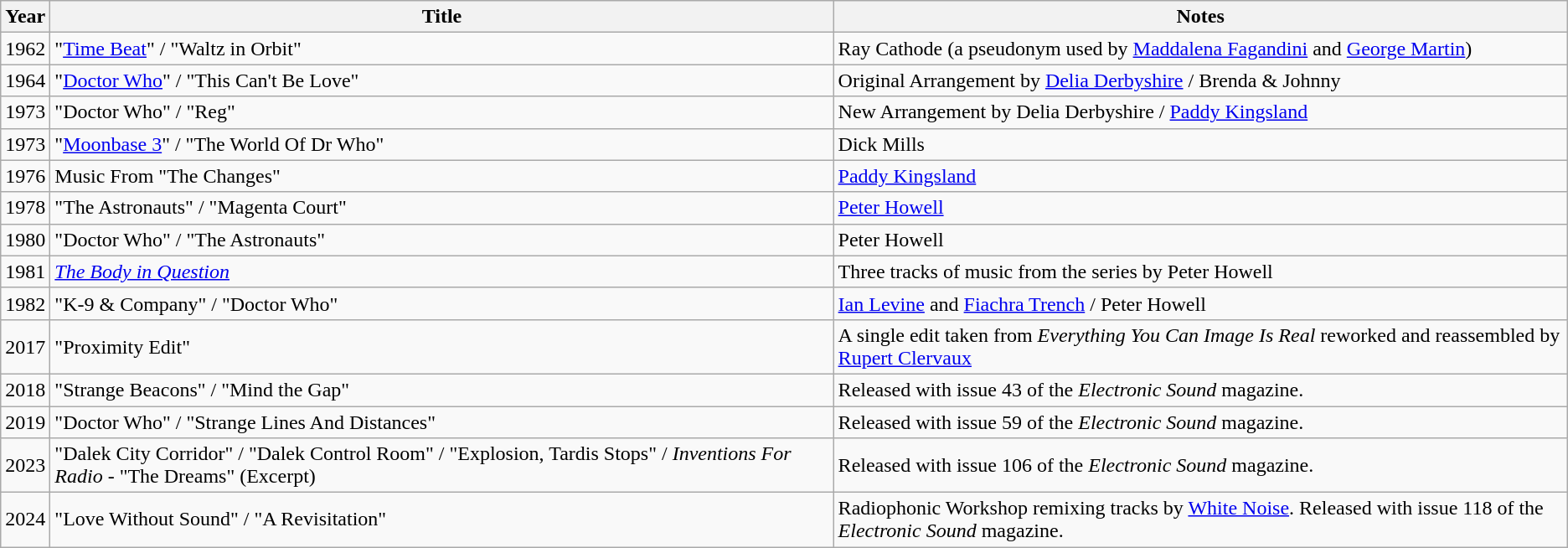<table class="wikitable sortable">
<tr>
<th>Year</th>
<th>Title</th>
<th>Notes</th>
</tr>
<tr>
<td>1962</td>
<td>"<a href='#'>Time Beat</a>" / "Waltz in Orbit"</td>
<td>Ray Cathode (a pseudonym used by <a href='#'>Maddalena Fagandini</a> and <a href='#'>George Martin</a>)</td>
</tr>
<tr>
<td>1964</td>
<td>"<a href='#'>Doctor Who</a>" / "This Can't Be Love"</td>
<td>Original Arrangement by <a href='#'>Delia Derbyshire</a> / Brenda & Johnny</td>
</tr>
<tr>
<td>1973</td>
<td>"Doctor Who" / "Reg"</td>
<td>New Arrangement by Delia Derbyshire / <a href='#'>Paddy Kingsland</a></td>
</tr>
<tr>
<td>1973</td>
<td>"<a href='#'>Moonbase 3</a>" / "The World Of Dr Who"</td>
<td>Dick Mills</td>
</tr>
<tr>
<td>1976</td>
<td>Music From "The Changes"</td>
<td><a href='#'>Paddy Kingsland</a></td>
</tr>
<tr>
<td>1978</td>
<td>"The Astronauts" / "Magenta Court"</td>
<td><a href='#'>Peter Howell</a></td>
</tr>
<tr>
<td>1980</td>
<td>"Doctor Who" / "The Astronauts"</td>
<td>Peter Howell</td>
</tr>
<tr>
<td>1981</td>
<td><em><a href='#'>The Body in Question</a></em></td>
<td>Three tracks of music from the series by Peter Howell</td>
</tr>
<tr>
<td>1982</td>
<td>"K-9 & Company" / "Doctor Who"</td>
<td><a href='#'>Ian Levine</a> and <a href='#'>Fiachra Trench</a> / Peter Howell</td>
</tr>
<tr>
<td>2017</td>
<td>"Proximity Edit"</td>
<td>A single edit taken from  <em>Everything You Can Image Is Real</em> reworked and reassembled by <a href='#'>Rupert Clervaux</a></td>
</tr>
<tr>
<td>2018</td>
<td>"Strange Beacons" / "Mind the Gap"</td>
<td>Released with issue 43 of the <em>Electronic Sound</em> magazine.</td>
</tr>
<tr>
<td>2019</td>
<td>"Doctor Who" / "Strange Lines And Distances"</td>
<td>Released with issue 59 of the <em>Electronic Sound</em> magazine.</td>
</tr>
<tr>
<td>2023</td>
<td>"Dalek City Corridor" / "Dalek Control Room" / "Explosion, Tardis Stops" / <em>Inventions For Radio</em> - "The Dreams" (Excerpt)</td>
<td>Released with issue 106 of the <em>Electronic Sound</em> magazine.</td>
</tr>
<tr>
<td>2024</td>
<td>"Love Without Sound" / "A Revisitation"</td>
<td>Radiophonic Workshop remixing tracks by <a href='#'>White Noise</a>. Released with issue 118 of the <em>Electronic Sound</em> magazine.</td>
</tr>
</table>
